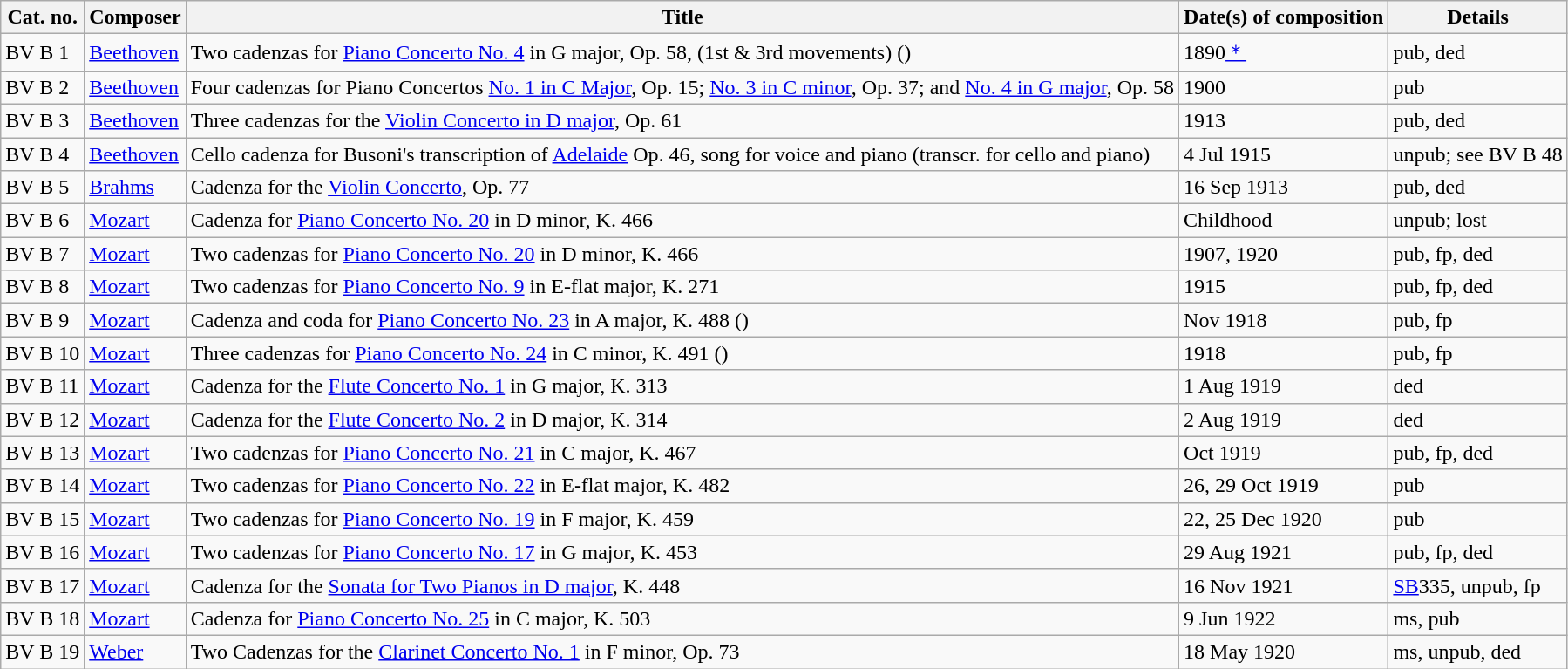<table class="wikitable" border="1">
<tr>
<th width="50">Cat. no.</th>
<th>Composer</th>
<th>Title</th>
<th>Date(s) of composition</th>
<th>Details</th>
</tr>
<tr>
<td>BV B 1</td>
<td><a href='#'>Beethoven</a></td>
<td>Two cadenzas for <a href='#'>Piano Concerto No. 4</a> in G major, Op. 58, (1st & 3rd movements) ()</td>
<td>1890<a href='#'>＊</a></td>
<td>pub, ded</td>
</tr>
<tr>
<td>BV B 2</td>
<td><a href='#'>Beethoven</a></td>
<td>Four cadenzas for Piano Concertos <a href='#'>No. 1 in C Major</a>, Op. 15; <a href='#'>No. 3 in C minor</a>, Op. 37; and <a href='#'>No. 4 in G major</a>, Op. 58</td>
<td>1900</td>
<td>pub</td>
</tr>
<tr>
<td>BV B 3</td>
<td><a href='#'>Beethoven</a></td>
<td>Three cadenzas for the <a href='#'>Violin Concerto in D major</a>, Op. 61</td>
<td>1913</td>
<td>pub, ded</td>
</tr>
<tr>
<td>BV B 4</td>
<td><a href='#'>Beethoven</a></td>
<td>Cello cadenza for Busoni's transcription of <a href='#'>Adelaide</a> Op. 46, song for voice and piano (transcr. for cello and piano)</td>
<td>4 Jul 1915</td>
<td>unpub; see BV B 48</td>
</tr>
<tr>
<td>BV B 5</td>
<td><a href='#'>Brahms</a></td>
<td>Cadenza for the <a href='#'>Violin Concerto</a>, Op. 77</td>
<td>16 Sep 1913</td>
<td>pub, ded</td>
</tr>
<tr>
<td>BV B 6</td>
<td><a href='#'>Mozart</a></td>
<td>Cadenza for <a href='#'>Piano Concerto No. 20</a> in D minor, K. 466</td>
<td>Childhood</td>
<td>unpub; lost</td>
</tr>
<tr>
<td>BV B 7</td>
<td><a href='#'>Mozart</a></td>
<td>Two cadenzas for <a href='#'>Piano Concerto No. 20</a> in D minor, K. 466</td>
<td>1907, 1920</td>
<td>pub, fp, ded</td>
</tr>
<tr>
<td>BV B 8</td>
<td><a href='#'>Mozart</a></td>
<td>Two cadenzas for <a href='#'>Piano Concerto No. 9</a> in E-flat major, K. 271</td>
<td>1915</td>
<td>pub, fp, ded</td>
</tr>
<tr>
<td>BV B 9</td>
<td><a href='#'>Mozart</a></td>
<td>Cadenza and coda for <a href='#'>Piano Concerto No. 23</a> in A major, K. 488 ()</td>
<td>Nov 1918</td>
<td>pub, fp</td>
</tr>
<tr>
<td>BV B 10</td>
<td><a href='#'>Mozart</a></td>
<td>Three cadenzas for <a href='#'>Piano Concerto No. 24</a> in C minor, K. 491 ()</td>
<td>1918</td>
<td>pub, fp</td>
</tr>
<tr>
<td>BV B 11</td>
<td><a href='#'>Mozart</a></td>
<td>Cadenza for the <a href='#'>Flute Concerto No. 1</a> in G major, K. 313</td>
<td>1 Aug 1919</td>
<td>ded</td>
</tr>
<tr>
<td>BV B 12</td>
<td><a href='#'>Mozart</a></td>
<td>Cadenza for the <a href='#'>Flute Concerto No. 2</a> in D major, K. 314</td>
<td>2 Aug 1919</td>
<td>ded</td>
</tr>
<tr>
<td>BV B 13</td>
<td><a href='#'>Mozart</a></td>
<td>Two cadenzas for <a href='#'>Piano Concerto No. 21</a> in C major, K. 467</td>
<td>Oct 1919</td>
<td>pub, fp, ded</td>
</tr>
<tr>
<td>BV B 14</td>
<td><a href='#'>Mozart</a></td>
<td>Two cadenzas for <a href='#'>Piano Concerto No. 22</a> in E-flat major, K. 482</td>
<td>26, 29 Oct 1919</td>
<td>pub</td>
</tr>
<tr>
<td>BV B 15</td>
<td><a href='#'>Mozart</a></td>
<td>Two cadenzas for <a href='#'>Piano Concerto No. 19</a> in F major, K. 459</td>
<td>22, 25 Dec 1920</td>
<td>pub</td>
</tr>
<tr>
<td>BV B 16</td>
<td><a href='#'>Mozart</a></td>
<td>Two cadenzas for <a href='#'>Piano Concerto No. 17</a> in G major, K. 453</td>
<td>29 Aug 1921</td>
<td>pub, fp, ded</td>
</tr>
<tr>
<td>BV B 17</td>
<td><a href='#'>Mozart</a></td>
<td>Cadenza for the <a href='#'>Sonata for Two Pianos in D major</a>, K. 448</td>
<td>16 Nov 1921</td>
<td><a href='#'>SB</a>335, unpub, fp</td>
</tr>
<tr>
<td>BV B 18</td>
<td><a href='#'>Mozart</a></td>
<td>Cadenza for <a href='#'>Piano Concerto No. 25</a> in C major, K. 503</td>
<td>9 Jun 1922</td>
<td>ms, pub</td>
</tr>
<tr>
<td>BV B 19</td>
<td><a href='#'>Weber</a></td>
<td>Two Cadenzas for the <a href='#'>Clarinet Concerto No. 1</a> in F minor, Op. 73</td>
<td>18 May 1920</td>
<td>ms, unpub, ded</td>
</tr>
</table>
